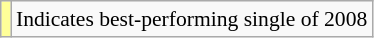<table class="wikitable" style="font-size:90%;">
<tr>
<td style="background-color:#FFFF99"></td>
<td>Indicates best-performing single of 2008</td>
</tr>
</table>
